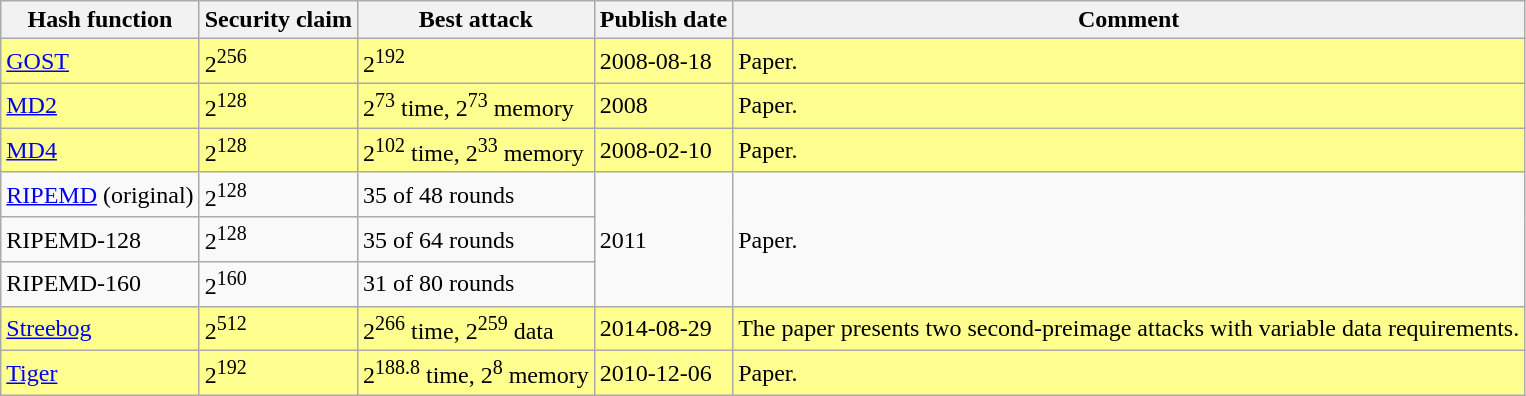<table class="wikitable" border="1">
<tr>
<th>Hash function</th>
<th>Security claim</th>
<th>Best attack</th>
<th>Publish date</th>
<th>Comment</th>
</tr>
<tr style="background: #ffff90; color: black">
<td><a href='#'>GOST</a></td>
<td>2<sup>256</sup></td>
<td>2<sup>192</sup></td>
<td>2008-08-18</td>
<td>Paper.</td>
</tr>
<tr style="background: #ffff90; color: black">
<td><a href='#'>MD2</a></td>
<td>2<sup>128</sup></td>
<td>2<sup>73</sup> time, 2<sup>73</sup> memory</td>
<td>2008</td>
<td>Paper.</td>
</tr>
<tr style="background: #ffff90; color: black">
<td><a href='#'>MD4</a></td>
<td>2<sup>128</sup></td>
<td>2<sup>102</sup> time, 2<sup>33</sup> memory</td>
<td>2008-02-10</td>
<td>Paper.</td>
</tr>
<tr>
<td><a href='#'>RIPEMD</a> (original)</td>
<td>2<sup>128</sup></td>
<td>35 of 48 rounds</td>
<td rowspan=3>2011</td>
<td rowspan=3>Paper.</td>
</tr>
<tr>
<td>RIPEMD-128</td>
<td>2<sup>128</sup></td>
<td>35 of 64 rounds</td>
</tr>
<tr>
<td>RIPEMD-160</td>
<td>2<sup>160</sup></td>
<td>31 of 80 rounds</td>
</tr>
<tr style="background: #ffff90; color: black">
<td><a href='#'>Streebog</a></td>
<td>2<sup>512</sup></td>
<td>2<sup>266</sup> time, 2<sup>259</sup> data</td>
<td>2014-08-29</td>
<td>The paper presents two second-preimage attacks with variable data requirements.</td>
</tr>
<tr style="background: #ffff90; color: black">
<td><a href='#'>Tiger</a></td>
<td>2<sup>192</sup></td>
<td>2<sup>188.8</sup> time, 2<sup>8</sup> memory</td>
<td>2010-12-06</td>
<td>Paper.</td>
</tr>
</table>
